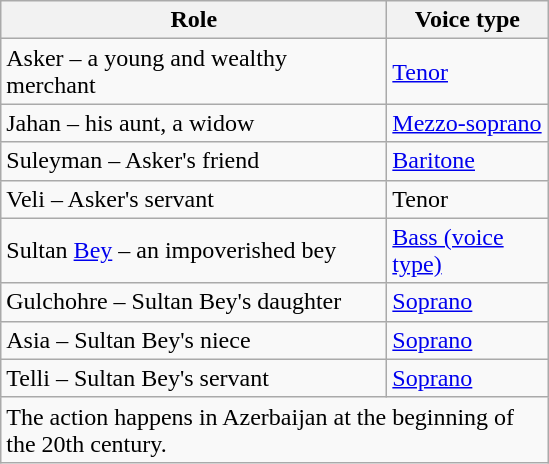<table class="wikitable">
<tr>
<th width= 250>Role</th>
<th width= 100>Voice type</th>
</tr>
<tr>
<td>Asker – a young and wealthy merchant</td>
<td><a href='#'>Tenor</a></td>
</tr>
<tr>
<td>Jahan – his aunt, a widow</td>
<td><a href='#'>Mezzo-soprano</a></td>
</tr>
<tr>
<td>Suleyman – Asker's friend</td>
<td><a href='#'>Baritone</a></td>
</tr>
<tr>
<td>Veli – Asker's servant</td>
<td>Tenor</td>
</tr>
<tr>
<td>Sultan <a href='#'>Bey</a> – an impoverished bey</td>
<td><a href='#'>Bass (voice type)</a></td>
</tr>
<tr>
<td>Gulchohre – Sultan Bey's daughter</td>
<td><a href='#'>Soprano</a></td>
</tr>
<tr>
<td>Asia – Sultan Bey's niece</td>
<td><a href='#'>Soprano</a></td>
</tr>
<tr>
<td>Telli – Sultan Bey's servant</td>
<td><a href='#'>Soprano</a></td>
</tr>
<tr>
<td colspan="3">The action happens in Azerbaijan at the beginning of the 20th century.</td>
</tr>
</table>
